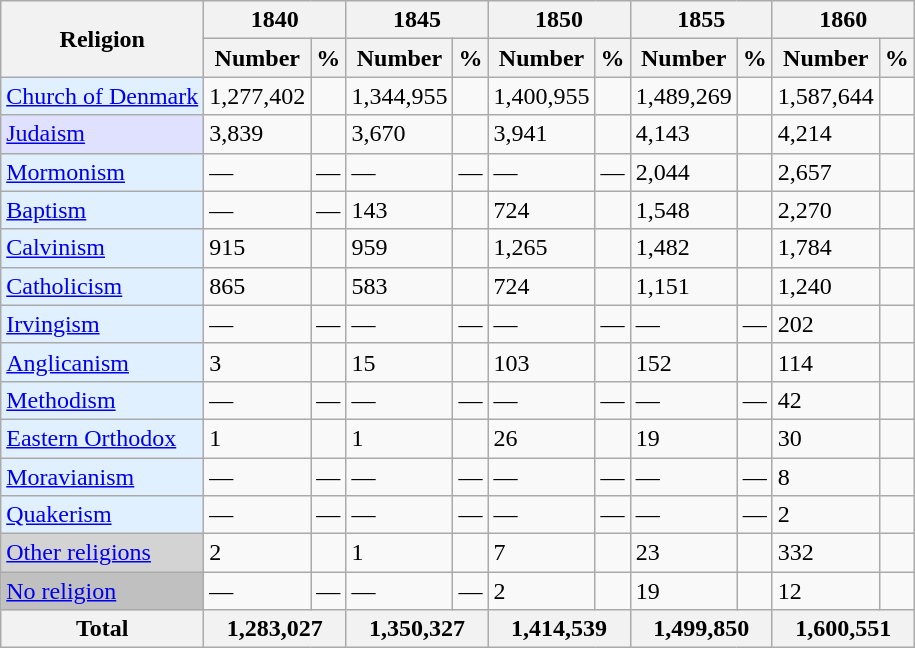<table class="wikitable">
<tr>
<th rowspan="2">Religion</th>
<th colspan="2" style="text-align:center;">1840</th>
<th colspan="2" style="text-align:center;">1845</th>
<th colspan="2" style="text-align:center;">1850</th>
<th colspan="2">1855</th>
<th colspan="2">1860</th>
</tr>
<tr>
<th>Number</th>
<th>%</th>
<th>Number</th>
<th>%</th>
<th>Number</th>
<th>%</th>
<th>Number</th>
<th>%</th>
<th>Number</th>
<th>%</th>
</tr>
<tr>
<td style="background:#E0F0FF;"><a href='#'>Church of Denmark</a></td>
<td>1,277,402</td>
<td></td>
<td>1,344,955</td>
<td></td>
<td>1,400,955</td>
<td></td>
<td>1,489,269</td>
<td></td>
<td>1,587,644</td>
<td></td>
</tr>
<tr>
<td style="background:#E0E0FF;"><a href='#'>Judaism</a></td>
<td>3,839</td>
<td></td>
<td>3,670</td>
<td></td>
<td>3,941</td>
<td></td>
<td>4,143</td>
<td></td>
<td>4,214</td>
<td></td>
</tr>
<tr>
<td style="background:#E0F0FF;"><a href='#'>Mormonism</a></td>
<td>—</td>
<td>—</td>
<td>—</td>
<td>—</td>
<td>—</td>
<td>—</td>
<td>2,044</td>
<td></td>
<td>2,657</td>
<td></td>
</tr>
<tr>
<td style="background:#E0F0FF;"><a href='#'>Baptism</a></td>
<td>—</td>
<td>—</td>
<td>143</td>
<td></td>
<td>724</td>
<td></td>
<td>1,548</td>
<td></td>
<td>2,270</td>
<td></td>
</tr>
<tr>
<td style="background:#E0F0FF;"><a href='#'>Calvinism</a></td>
<td>915</td>
<td></td>
<td>959</td>
<td></td>
<td>1,265</td>
<td></td>
<td>1,482</td>
<td></td>
<td>1,784</td>
<td></td>
</tr>
<tr>
<td style="background:#E0F0FF;"><a href='#'>Catholicism</a></td>
<td>865</td>
<td></td>
<td>583</td>
<td></td>
<td>724</td>
<td></td>
<td>1,151</td>
<td></td>
<td>1,240</td>
<td></td>
</tr>
<tr>
<td style="background:#E0F0FF;"><a href='#'>Irvingism</a></td>
<td>—</td>
<td>—</td>
<td>—</td>
<td>—</td>
<td>—</td>
<td>—</td>
<td>—</td>
<td>—</td>
<td>202</td>
<td></td>
</tr>
<tr>
<td style="background:#E0F0FF;"><a href='#'>Anglicanism</a></td>
<td>3</td>
<td></td>
<td>15</td>
<td></td>
<td>103</td>
<td></td>
<td>152</td>
<td></td>
<td>114</td>
<td></td>
</tr>
<tr>
<td style="background:#E0F0FF;"><a href='#'>Methodism</a></td>
<td>—</td>
<td>—</td>
<td>—</td>
<td>—</td>
<td>—</td>
<td>—</td>
<td>—</td>
<td>—</td>
<td>42</td>
<td></td>
</tr>
<tr>
<td style="background:#E0F0FF;"><a href='#'>Eastern Orthodox</a></td>
<td>1</td>
<td></td>
<td>1</td>
<td></td>
<td>26</td>
<td></td>
<td>19</td>
<td></td>
<td>30</td>
<td></td>
</tr>
<tr>
<td style="background:#E0F0FF;"><a href='#'>Moravianism</a></td>
<td>—</td>
<td>—</td>
<td>—</td>
<td>—</td>
<td>—</td>
<td>—</td>
<td>—</td>
<td>—</td>
<td>8</td>
<td></td>
</tr>
<tr>
<td style="background:#E0F0FF;"><a href='#'>Quakerism</a></td>
<td>—</td>
<td>—</td>
<td>—</td>
<td>—</td>
<td>—</td>
<td>—</td>
<td>—</td>
<td>—</td>
<td>2</td>
<td></td>
</tr>
<tr>
<td style="background:#D3D3D3;"><a href='#'>Other religions</a></td>
<td>2</td>
<td></td>
<td>1</td>
<td></td>
<td>7</td>
<td></td>
<td>23</td>
<td></td>
<td>332</td>
<td></td>
</tr>
<tr>
<td style="background:#C0C0C0;"><a href='#'>No religion</a></td>
<td>—</td>
<td>—</td>
<td>—</td>
<td>—</td>
<td>2</td>
<td></td>
<td>19</td>
<td></td>
<td>12</td>
<td></td>
</tr>
<tr>
<th>Total</th>
<th colspan="2">1,283,027</th>
<th colspan="2">1,350,327</th>
<th colspan="2">1,414,539</th>
<th colspan="2">1,499,850</th>
<th colspan="2">1,600,551</th>
</tr>
</table>
